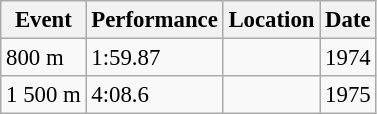<table class="wikitable" style="border-collapse: collapse; font-size: 95%;">
<tr>
<th scope="col">Event</th>
<th scope="col">Performance</th>
<th scope="col">Location</th>
<th scope="col">Date</th>
</tr>
<tr>
<td>800 m</td>
<td>1:59.87</td>
<td></td>
<td>1974</td>
</tr>
<tr>
<td>1 500 m</td>
<td>4:08.6</td>
<td></td>
<td>1975</td>
</tr>
</table>
